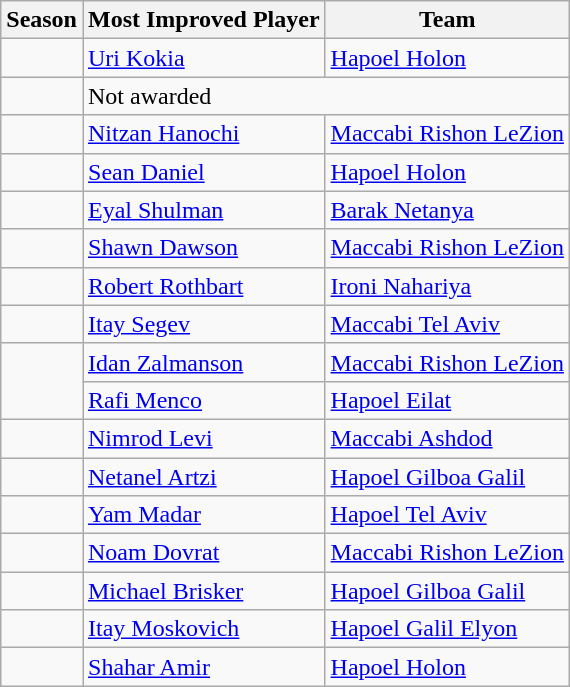<table class="wikitable sortable">
<tr>
<th>Season</th>
<th>Most Improved Player</th>
<th>Team</th>
</tr>
<tr>
<td></td>
<td> <a href='#'>Uri Kokia</a></td>
<td><a href='#'>Hapoel Holon</a></td>
</tr>
<tr>
<td></td>
<td colspan="2">Not awarded</td>
</tr>
<tr>
<td></td>
<td> <a href='#'>Nitzan Hanochi</a></td>
<td><a href='#'>Maccabi Rishon LeZion</a></td>
</tr>
<tr>
<td></td>
<td> <a href='#'>Sean Daniel</a></td>
<td><a href='#'>Hapoel Holon</a></td>
</tr>
<tr>
<td></td>
<td> <a href='#'>Eyal Shulman</a></td>
<td><a href='#'>Barak Netanya</a></td>
</tr>
<tr>
<td></td>
<td> <a href='#'>Shawn Dawson</a></td>
<td><a href='#'>Maccabi Rishon LeZion</a></td>
</tr>
<tr>
<td></td>
<td> <a href='#'>Robert Rothbart</a></td>
<td><a href='#'>Ironi Nahariya</a></td>
</tr>
<tr>
<td></td>
<td> <a href='#'>Itay Segev</a></td>
<td><a href='#'>Maccabi Tel Aviv</a></td>
</tr>
<tr>
<td rowspan=2></td>
<td> <a href='#'>Idan Zalmanson</a></td>
<td><a href='#'>Maccabi Rishon LeZion</a></td>
</tr>
<tr>
<td> <a href='#'>Rafi Menco</a></td>
<td><a href='#'>Hapoel Eilat</a></td>
</tr>
<tr>
<td></td>
<td> <a href='#'>Nimrod Levi</a></td>
<td><a href='#'>Maccabi Ashdod</a></td>
</tr>
<tr>
<td></td>
<td> <a href='#'>Netanel Artzi</a></td>
<td><a href='#'>Hapoel Gilboa Galil</a></td>
</tr>
<tr>
<td></td>
<td> <a href='#'>Yam Madar</a></td>
<td><a href='#'>Hapoel Tel Aviv</a></td>
</tr>
<tr>
<td></td>
<td> <a href='#'>Noam Dovrat</a></td>
<td><a href='#'>Maccabi Rishon LeZion</a></td>
</tr>
<tr>
<td></td>
<td> <a href='#'>Michael Brisker</a></td>
<td><a href='#'>Hapoel Gilboa Galil</a></td>
</tr>
<tr>
<td></td>
<td> <a href='#'>Itay Moskovich</a></td>
<td><a href='#'>Hapoel Galil Elyon</a></td>
</tr>
<tr>
<td></td>
<td> <a href='#'>Shahar Amir</a></td>
<td><a href='#'>Hapoel Holon</a></td>
</tr>
</table>
